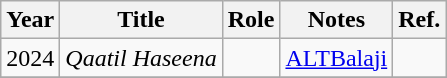<table class="wikitable sortable">
<tr>
<th>Year</th>
<th>Title</th>
<th>Role</th>
<th>Notes</th>
<th>Ref.</th>
</tr>
<tr>
<td>2024</td>
<td><em>Qaatil Haseena</em></td>
<td></td>
<td><a href='#'>ALTBalaji</a></td>
<td></td>
</tr>
<tr>
</tr>
</table>
